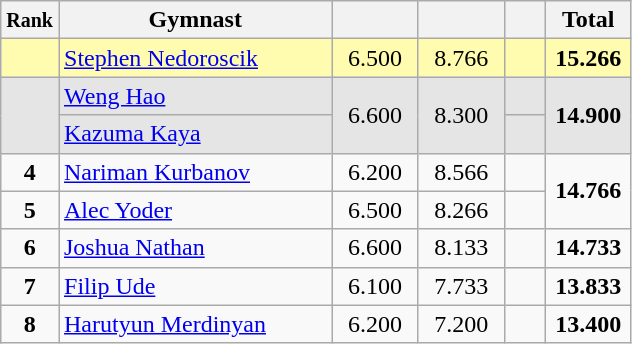<table style="text-align:center;" class="wikitable sortable">
<tr>
<th scope="col" style="width:15px;"><small>Rank</small></th>
<th scope="col" style="width:175px;">Gymnast</th>
<th scope="col" style="width:50px;"><small></small></th>
<th scope="col" style="width:50px;"><small></small></th>
<th scope="col" style="width:20px;"><small></small></th>
<th scope="col" style="width:50px;">Total</th>
</tr>
<tr style="background:#fffcaf;">
<td scope="row" style="text-align:center"><strong></strong></td>
<td style=text-align:left;"> <a href='#'>Stephen Nedoroscik</a></td>
<td>6.500</td>
<td>8.766</td>
<td></td>
<td><strong>15.266</strong></td>
</tr>
<tr style="background:#e5e5e5;">
<td rowspan=2 scope="row" style="text-align:center"><strong></strong></td>
<td style=text-align:left;"> <a href='#'>Weng Hao</a></td>
<td rowspan=2>6.600</td>
<td rowspan=2>8.300</td>
<td></td>
<td rowspan=2><strong>14.900</strong></td>
</tr>
<tr style="background:#e5e5e5;">
<td style=text-align:left;"> <a href='#'>Kazuma Kaya</a></td>
<td></td>
</tr>
<tr>
<td scope="row" style="text-align:center"><strong>4</strong></td>
<td style=text-align:left;"> <a href='#'>Nariman Kurbanov</a></td>
<td>6.200</td>
<td>8.566</td>
<td></td>
<td rowspan=2><strong>14.766</strong></td>
</tr>
<tr>
<td scope="row" style="text-align:center"><strong>5</strong></td>
<td style=text-align:left;"> <a href='#'>Alec Yoder</a></td>
<td>6.500</td>
<td>8.266</td>
<td></td>
</tr>
<tr>
<td scope="row" style="text-align:center"><strong>6</strong></td>
<td style=text-align:left;"> <a href='#'>Joshua Nathan</a></td>
<td>6.600</td>
<td>8.133</td>
<td></td>
<td><strong>14.733</strong></td>
</tr>
<tr>
<td scope="row" style="text-align:center"><strong>7</strong></td>
<td style=text-align:left;"> <a href='#'>Filip Ude</a></td>
<td>6.100</td>
<td>7.733</td>
<td></td>
<td><strong>13.833</strong></td>
</tr>
<tr>
<td scope="row" style="text-align:center"><strong>8</strong></td>
<td style=text-align:left;"> <a href='#'>Harutyun Merdinyan</a></td>
<td>6.200</td>
<td>7.200</td>
<td></td>
<td><strong>13.400</strong></td>
</tr>
</table>
